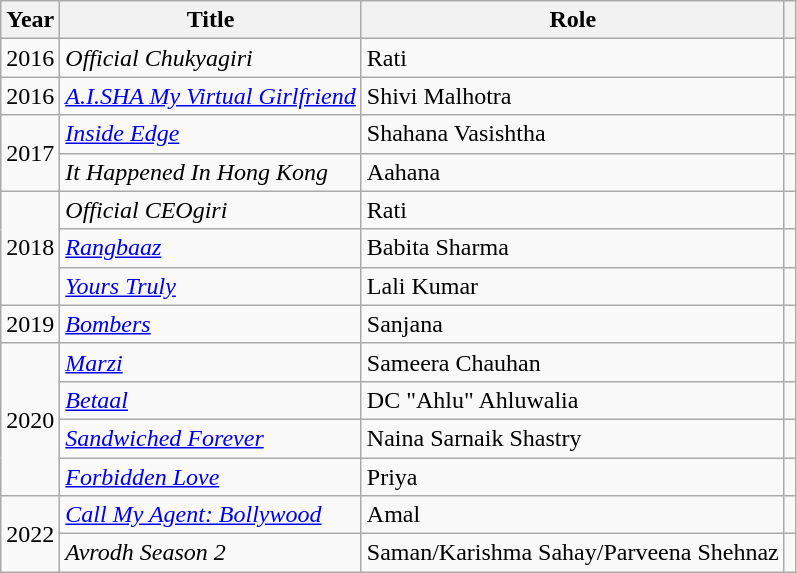<table class="wikitable">
<tr>
<th scope="col">Year</th>
<th scope="col">Title</th>
<th scope="col">Role</th>
<th class="unsortable" scope="col"></th>
</tr>
<tr>
<td>2016</td>
<td><em>Official Chukyagiri</em></td>
<td>Rati</td>
<td></td>
</tr>
<tr>
<td>2016</td>
<td><em><a href='#'>A.I.SHA My Virtual Girlfriend</a></em></td>
<td>Shivi Malhotra</td>
<td></td>
</tr>
<tr>
<td rowspan="2">2017</td>
<td><em><a href='#'>Inside Edge</a></em></td>
<td>Shahana Vasishtha</td>
<td></td>
</tr>
<tr>
<td><em>It Happened In Hong Kong</em></td>
<td>Aahana</td>
<td></td>
</tr>
<tr>
<td rowspan="3">2018</td>
<td><em>Official CEOgiri</em></td>
<td>Rati</td>
<td></td>
</tr>
<tr>
<td><em><a href='#'>Rangbaaz</a></em></td>
<td>Babita Sharma</td>
<td></td>
</tr>
<tr>
<td><em><a href='#'>Yours Truly</a></em></td>
<td>Lali Kumar</td>
<td></td>
</tr>
<tr>
<td>2019</td>
<td><em><a href='#'>Bombers</a></em></td>
<td>Sanjana</td>
<td></td>
</tr>
<tr>
<td rowspan="4">2020</td>
<td><a href='#'><em>Marzi</em></a></td>
<td>Sameera Chauhan</td>
<td></td>
</tr>
<tr>
<td><em><a href='#'>Betaal</a></em></td>
<td>DC "Ahlu" Ahluwalia</td>
<td></td>
</tr>
<tr>
<td><em><a href='#'>Sandwiched Forever</a></em></td>
<td>Naina Sarnaik Shastry</td>
<td></td>
</tr>
<tr>
<td><em><a href='#'>Forbidden Love</a></em></td>
<td>Priya</td>
<td></td>
</tr>
<tr>
<td rowspan="2">2022</td>
<td><em><a href='#'>Call My Agent: Bollywood</a></em></td>
<td>Amal</td>
<td></td>
</tr>
<tr>
<td><em>Avrodh Season 2</em></td>
<td>Saman/Karishma Sahay/Parveena Shehnaz</td>
<td></td>
</tr>
</table>
